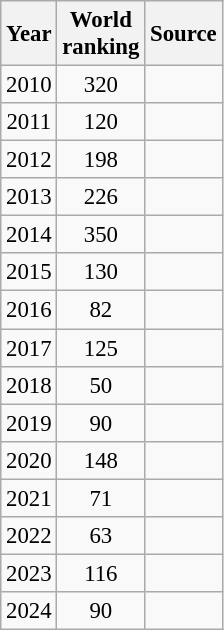<table class="wikitable" style="text-align:center; font-size: 95%;">
<tr>
<th>Year</th>
<th>World<br>ranking</th>
<th>Source</th>
</tr>
<tr>
<td>2010</td>
<td>320</td>
<td></td>
</tr>
<tr>
<td>2011</td>
<td>120</td>
<td></td>
</tr>
<tr>
<td>2012</td>
<td>198</td>
<td></td>
</tr>
<tr>
<td>2013</td>
<td>226</td>
<td></td>
</tr>
<tr>
<td>2014</td>
<td>350</td>
<td></td>
</tr>
<tr>
<td>2015</td>
<td>130</td>
<td></td>
</tr>
<tr>
<td>2016</td>
<td>82</td>
<td></td>
</tr>
<tr>
<td>2017</td>
<td>125</td>
<td></td>
</tr>
<tr>
<td>2018</td>
<td>50</td>
<td></td>
</tr>
<tr>
<td>2019</td>
<td>90</td>
<td></td>
</tr>
<tr>
<td>2020</td>
<td>148</td>
<td></td>
</tr>
<tr>
<td>2021</td>
<td>71</td>
<td></td>
</tr>
<tr>
<td>2022</td>
<td>63</td>
<td></td>
</tr>
<tr>
<td>2023</td>
<td>116</td>
<td></td>
</tr>
<tr>
<td>2024</td>
<td>90</td>
<td></td>
</tr>
</table>
